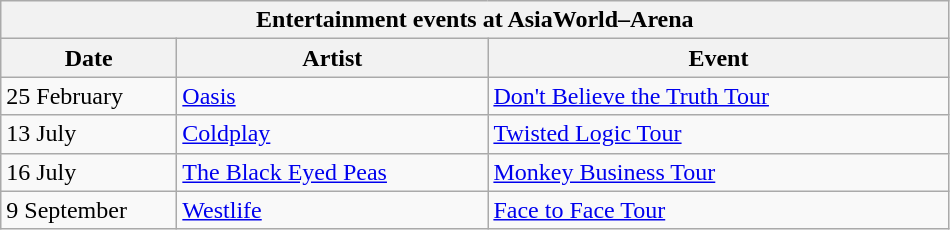<table class="wikitable">
<tr>
<th colspan="3">Entertainment events at AsiaWorld–Arena</th>
</tr>
<tr>
<th width=110>Date</th>
<th width=200>Artist</th>
<th width=300>Event</th>
</tr>
<tr>
<td>25 February</td>
<td><a href='#'>Oasis</a></td>
<td><a href='#'>Don't Believe the Truth Tour</a></td>
</tr>
<tr>
<td>13 July</td>
<td><a href='#'>Coldplay</a></td>
<td><a href='#'>Twisted Logic Tour</a></td>
</tr>
<tr>
<td>16 July</td>
<td><a href='#'>The Black Eyed Peas</a></td>
<td><a href='#'>Monkey Business Tour</a></td>
</tr>
<tr>
<td>9 September</td>
<td><a href='#'>Westlife</a></td>
<td><a href='#'>Face to Face Tour</a></td>
</tr>
</table>
